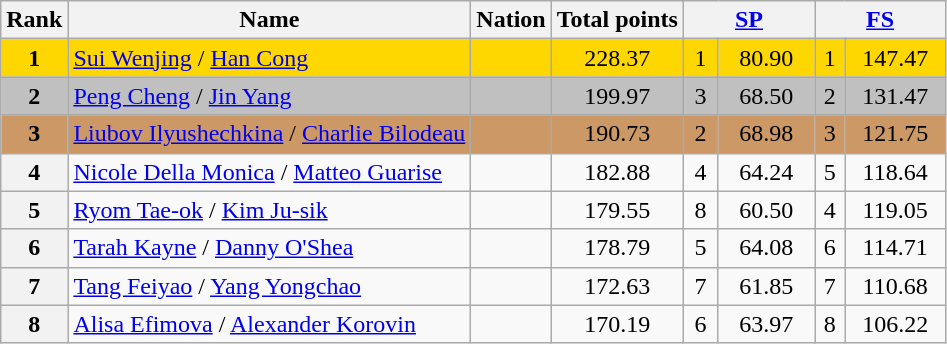<table class="wikitable sortable">
<tr>
<th>Rank</th>
<th>Name</th>
<th>Nation</th>
<th>Total points</th>
<th colspan="2" width="80px"><a href='#'>SP</a></th>
<th colspan="2" width="80px"><a href='#'>FS</a></th>
</tr>
<tr bgcolor="gold">
<td align="center"><strong>1</strong></td>
<td><a href='#'>Sui Wenjing</a> / <a href='#'>Han Cong</a></td>
<td></td>
<td align="center">228.37</td>
<td align="center">1</td>
<td align="center">80.90</td>
<td align="center">1</td>
<td align="center">147.47</td>
</tr>
<tr bgcolor="silver">
<td align="center"><strong>2</strong></td>
<td><a href='#'>Peng Cheng</a> / <a href='#'>Jin Yang</a></td>
<td></td>
<td align="center">199.97</td>
<td align="center">3</td>
<td align="center">68.50</td>
<td align="center">2</td>
<td align="center">131.47</td>
</tr>
<tr bgcolor="cc9966">
<td align="center"><strong>3</strong></td>
<td><a href='#'>Liubov Ilyushechkina</a> / <a href='#'>Charlie Bilodeau</a></td>
<td></td>
<td align="center">190.73</td>
<td align="center">2</td>
<td align="center">68.98</td>
<td align="center">3</td>
<td align="center">121.75</td>
</tr>
<tr>
<th>4</th>
<td><a href='#'>Nicole Della Monica</a> / <a href='#'>Matteo Guarise</a></td>
<td></td>
<td align="center">182.88</td>
<td align="center">4</td>
<td align="center">64.24</td>
<td align="center">5</td>
<td align="center">118.64</td>
</tr>
<tr>
<th>5</th>
<td><a href='#'>Ryom Tae-ok</a> / <a href='#'>Kim Ju-sik</a></td>
<td></td>
<td align="center">179.55</td>
<td align="center">8</td>
<td align="center">60.50</td>
<td align="center">4</td>
<td align="center">119.05</td>
</tr>
<tr>
<th>6</th>
<td><a href='#'>Tarah Kayne</a> / <a href='#'>Danny O'Shea</a></td>
<td></td>
<td align="center">178.79</td>
<td align="center">5</td>
<td align="center">64.08</td>
<td align="center">6</td>
<td align="center">114.71</td>
</tr>
<tr>
<th>7</th>
<td><a href='#'>Tang Feiyao</a> / <a href='#'>Yang Yongchao</a></td>
<td></td>
<td align="center">172.63</td>
<td align="center">7</td>
<td align="center">61.85</td>
<td align="center">7</td>
<td align="center">110.68</td>
</tr>
<tr>
<th>8</th>
<td><a href='#'>Alisa Efimova</a> / <a href='#'>Alexander Korovin</a></td>
<td></td>
<td align="center">170.19</td>
<td align="center">6</td>
<td align="center">63.97</td>
<td align="center">8</td>
<td align="center">106.22</td>
</tr>
</table>
